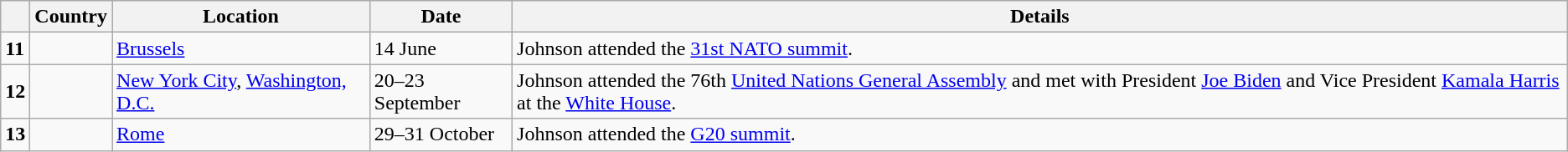<table class="wikitable sortable">
<tr>
<th></th>
<th>Country</th>
<th>Location</th>
<th>Date</th>
<th>Details</th>
</tr>
<tr>
<td><strong>11</strong></td>
<td></td>
<td><a href='#'>Brussels</a></td>
<td>14 June</td>
<td>Johnson attended the <a href='#'>31st NATO summit</a>.</td>
</tr>
<tr>
<td><strong>12</strong></td>
<td></td>
<td><a href='#'>New York City</a>, <a href='#'>Washington, D.C.</a></td>
<td>20–23 September</td>
<td>Johnson attended the 76th <a href='#'>United Nations General Assembly</a> and met with President <a href='#'>Joe Biden</a> and Vice President <a href='#'>Kamala Harris</a> at the <a href='#'>White House</a>.</td>
</tr>
<tr>
<td><strong>13</strong></td>
<td></td>
<td><a href='#'>Rome</a></td>
<td>29–31 October</td>
<td>Johnson attended the <a href='#'>G20 summit</a>.</td>
</tr>
</table>
